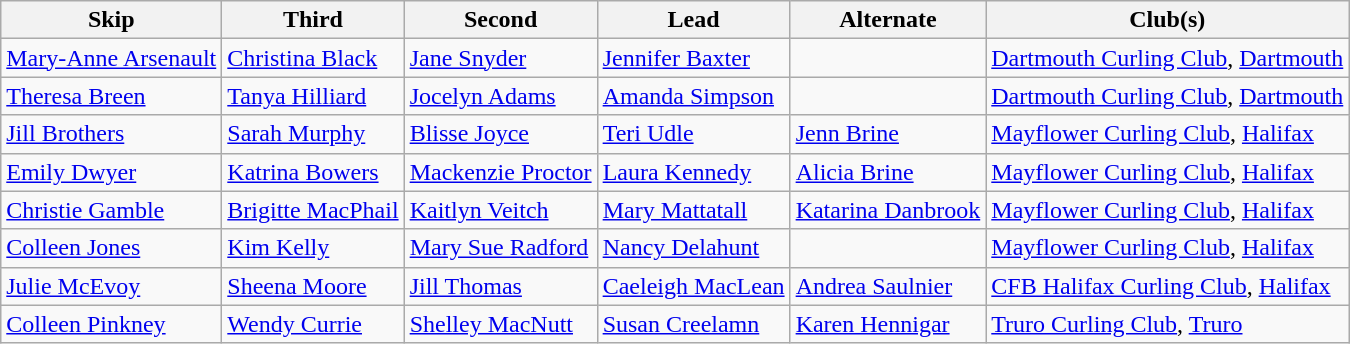<table class="wikitable">
<tr>
<th>Skip</th>
<th>Third</th>
<th>Second</th>
<th>Lead</th>
<th>Alternate</th>
<th>Club(s)</th>
</tr>
<tr>
<td><a href='#'>Mary-Anne Arsenault</a></td>
<td><a href='#'>Christina Black</a></td>
<td><a href='#'>Jane Snyder</a></td>
<td><a href='#'>Jennifer Baxter</a></td>
<td></td>
<td><a href='#'>Dartmouth Curling Club</a>, <a href='#'>Dartmouth</a></td>
</tr>
<tr>
<td><a href='#'>Theresa Breen</a></td>
<td><a href='#'>Tanya Hilliard</a></td>
<td><a href='#'>Jocelyn Adams</a></td>
<td><a href='#'>Amanda Simpson</a></td>
<td></td>
<td><a href='#'>Dartmouth Curling Club</a>, <a href='#'>Dartmouth</a></td>
</tr>
<tr>
<td><a href='#'>Jill Brothers</a></td>
<td><a href='#'>Sarah Murphy</a></td>
<td><a href='#'>Blisse Joyce</a></td>
<td><a href='#'>Teri Udle</a></td>
<td><a href='#'>Jenn Brine</a></td>
<td><a href='#'>Mayflower Curling Club</a>, <a href='#'>Halifax</a></td>
</tr>
<tr>
<td><a href='#'>Emily Dwyer</a></td>
<td><a href='#'>Katrina Bowers</a></td>
<td><a href='#'>Mackenzie Proctor</a></td>
<td><a href='#'>Laura Kennedy</a></td>
<td><a href='#'>Alicia Brine</a></td>
<td><a href='#'>Mayflower Curling Club</a>, <a href='#'>Halifax</a></td>
</tr>
<tr>
<td><a href='#'>Christie Gamble</a></td>
<td><a href='#'>Brigitte MacPhail</a></td>
<td><a href='#'>Kaitlyn Veitch</a></td>
<td><a href='#'>Mary Mattatall</a></td>
<td><a href='#'>Katarina Danbrook</a></td>
<td><a href='#'>Mayflower Curling Club</a>, <a href='#'>Halifax</a></td>
</tr>
<tr>
<td><a href='#'>Colleen Jones</a></td>
<td><a href='#'>Kim Kelly</a></td>
<td><a href='#'>Mary Sue Radford</a></td>
<td><a href='#'>Nancy Delahunt</a></td>
<td></td>
<td><a href='#'>Mayflower Curling Club</a>, <a href='#'>Halifax</a></td>
</tr>
<tr>
<td><a href='#'>Julie McEvoy</a></td>
<td><a href='#'>Sheena Moore</a></td>
<td><a href='#'>Jill Thomas</a></td>
<td><a href='#'>Caeleigh MacLean</a></td>
<td><a href='#'>Andrea Saulnier</a></td>
<td><a href='#'>CFB Halifax Curling Club</a>, <a href='#'>Halifax</a></td>
</tr>
<tr>
<td><a href='#'>Colleen Pinkney</a></td>
<td><a href='#'>Wendy Currie</a></td>
<td><a href='#'>Shelley MacNutt</a></td>
<td><a href='#'>Susan Creelamn</a></td>
<td><a href='#'>Karen Hennigar</a></td>
<td><a href='#'>Truro Curling Club</a>, <a href='#'>Truro</a></td>
</tr>
</table>
